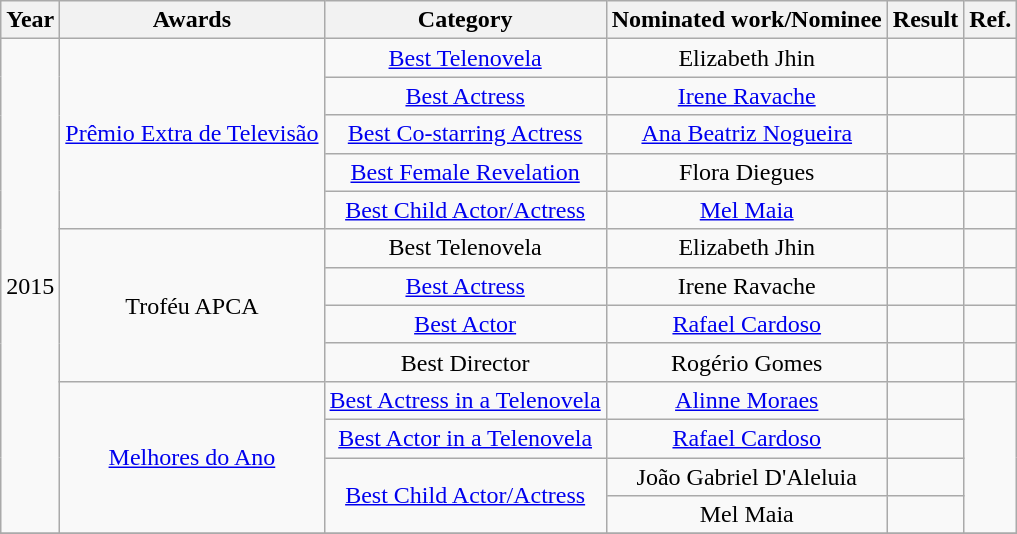<table class="wikitable">
<tr>
<th>Year</th>
<th>Awards</th>
<th>Category</th>
<th>Nominated work/Nominee</th>
<th>Result</th>
<th>Ref.</th>
</tr>
<tr>
<td rowspan=13>2015</td>
<td rowspan="5" style="text-align:center;"><a href='#'>Prêmio Extra de Televisão</a></td>
<td style="text-align:center;"><a href='#'>Best Telenovela</a></td>
<td style="text-align:center;">Elizabeth Jhin</td>
<td></td>
<td></td>
</tr>
<tr>
<td style="text-align:center;"><a href='#'>Best Actress</a></td>
<td style="text-align:center;"><a href='#'>Irene Ravache</a></td>
<td></td>
<td></td>
</tr>
<tr>
<td style="text-align:center;"><a href='#'>Best Co-starring Actress</a></td>
<td style="text-align:center;"><a href='#'>Ana Beatriz Nogueira</a></td>
<td></td>
<td></td>
</tr>
<tr>
<td style="text-align:center;"><a href='#'>Best Female Revelation</a></td>
<td style="text-align:center;">Flora Diegues</td>
<td></td>
<td></td>
</tr>
<tr>
<td style="text-align:center;"><a href='#'>Best Child Actor/Actress</a></td>
<td style="text-align:center;"><a href='#'>Mel Maia</a></td>
<td></td>
<td></td>
</tr>
<tr>
<td rowspan=4 style="text-align:center;">Troféu APCA</td>
<td style="text-align:center;">Best Telenovela</td>
<td style="text-align:center;">Elizabeth Jhin</td>
<td></td>
<td></td>
</tr>
<tr>
<td style="text-align:center;"><a href='#'>Best Actress</a></td>
<td style="text-align:center;">Irene Ravache</td>
<td></td>
<td></td>
</tr>
<tr>
<td style="text-align:center;"><a href='#'>Best Actor</a></td>
<td style="text-align:center;"><a href='#'>Rafael Cardoso</a></td>
<td></td>
<td></td>
</tr>
<tr>
<td style="text-align:center;">Best Director</td>
<td style="text-align:center;">Rogério Gomes</td>
<td></td>
<td></td>
</tr>
<tr>
<td rowspan="4" style="text-align:center;"><a href='#'>Melhores do Ano</a></td>
<td style="text-align:center;"><a href='#'>Best Actress in a Telenovela</a></td>
<td style="text-align:center;"><a href='#'>Alinne Moraes</a></td>
<td></td>
<td rowspan=4></td>
</tr>
<tr>
<td style="text-align:center;"><a href='#'>Best Actor in a Telenovela</a></td>
<td style="text-align:center;"><a href='#'>Rafael Cardoso</a></td>
<td></td>
</tr>
<tr>
<td rowspan="2" style="text-align:center;"><a href='#'>Best Child Actor/Actress</a></td>
<td style="text-align:center;">João Gabriel D'Aleluia</td>
<td></td>
</tr>
<tr>
<td style="text-align:center;">Mel Maia</td>
<td></td>
</tr>
<tr>
</tr>
</table>
